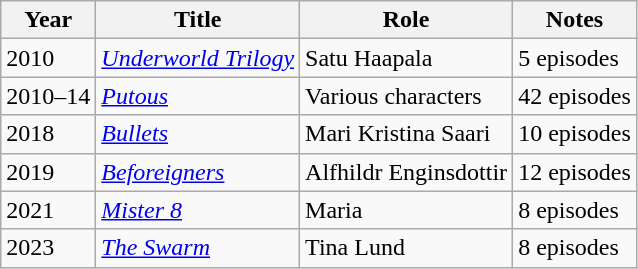<table class="wikitable sortable">
<tr>
<th>Year</th>
<th>Title</th>
<th>Role</th>
<th class="unsortable">Notes</th>
</tr>
<tr>
<td>2010</td>
<td><em><a href='#'>Underworld Trilogy</a></em></td>
<td>Satu Haapala</td>
<td>5 episodes</td>
</tr>
<tr>
<td>2010–14</td>
<td><em><a href='#'>Putous</a></em></td>
<td>Various characters</td>
<td>42 episodes</td>
</tr>
<tr>
<td>2018</td>
<td><em><a href='#'>Bullets</a></em></td>
<td>Mari Kristina Saari</td>
<td>10 episodes</td>
</tr>
<tr>
<td>2019</td>
<td><em><a href='#'>Beforeigners</a></em></td>
<td>Alfhildr Enginsdottir</td>
<td>12 episodes</td>
</tr>
<tr>
<td>2021</td>
<td><em><a href='#'>Mister 8</a></em></td>
<td>Maria</td>
<td>8 episodes</td>
</tr>
<tr>
<td>2023</td>
<td><em><a href='#'>The Swarm</a></em></td>
<td>Tina Lund</td>
<td>8 episodes</td>
</tr>
</table>
